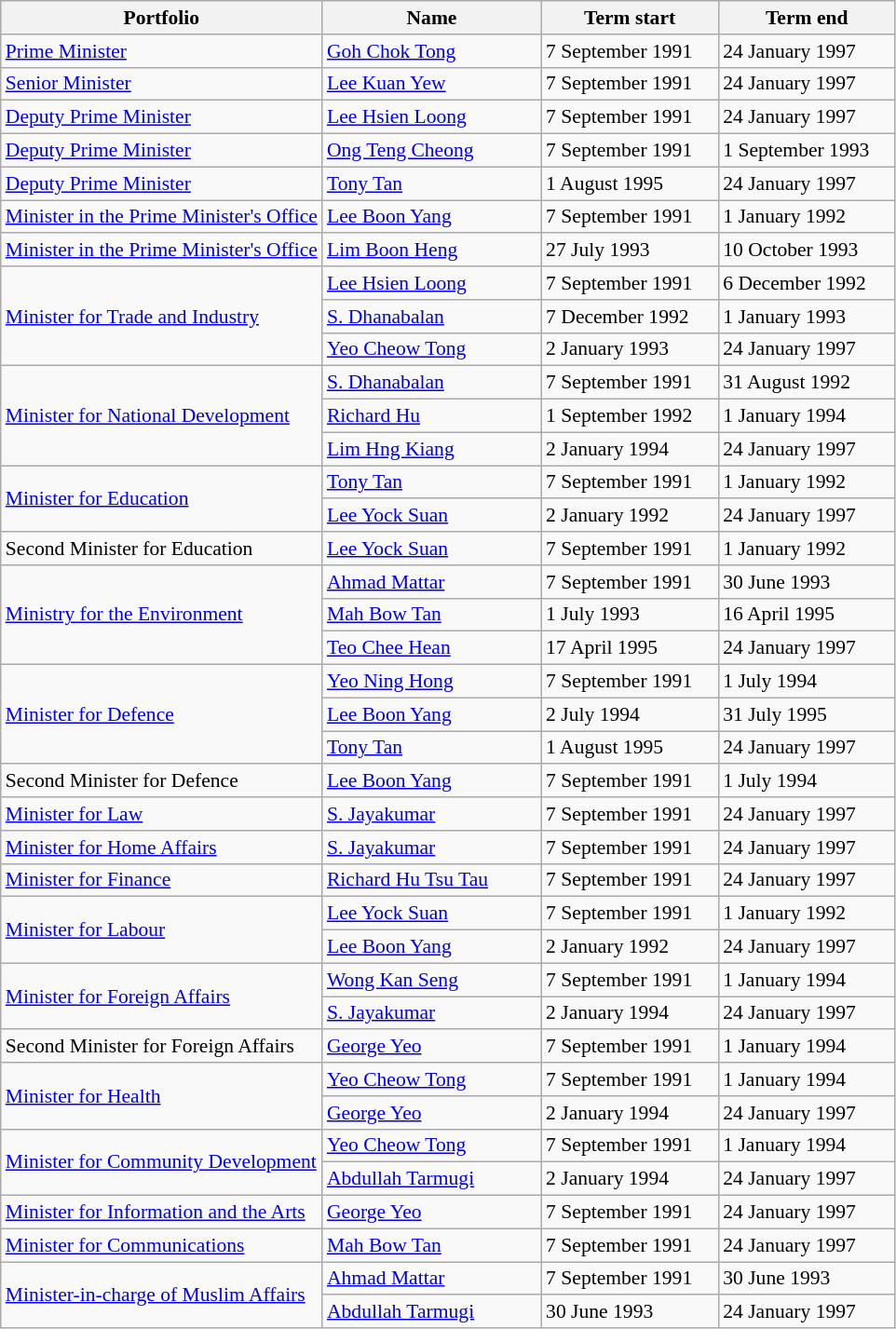<table class="wikitable unsortable" style="font-size: 90%;">
<tr>
<th scope="col">Portfolio</th>
<th scope="col" width="150px">Name</th>
<th scope="col" width="120px">Term start</th>
<th scope="col" width="120px">Term end</th>
</tr>
<tr>
<td><a href='#'>Prime Minister</a></td>
<td><a href='#'>Goh Chok Tong</a></td>
<td>7 September 1991</td>
<td>24 January 1997</td>
</tr>
<tr>
<td><a href='#'>Senior Minister</a></td>
<td><a href='#'>Lee Kuan Yew</a></td>
<td>7 September 1991</td>
<td>24 January 1997</td>
</tr>
<tr>
<td><a href='#'>Deputy Prime Minister</a></td>
<td><a href='#'>Lee Hsien Loong</a></td>
<td>7 September 1991</td>
<td>24 January 1997</td>
</tr>
<tr>
<td><a href='#'>Deputy Prime Minister</a></td>
<td><a href='#'>Ong Teng Cheong</a></td>
<td>7 September 1991</td>
<td>1 September 1993</td>
</tr>
<tr>
<td><a href='#'>Deputy Prime Minister</a></td>
<td><a href='#'>Tony Tan</a></td>
<td>1 August 1995</td>
<td>24 January 1997</td>
</tr>
<tr>
<td><a href='#'>Minister in the Prime Minister's Office</a></td>
<td><a href='#'>Lee Boon Yang</a></td>
<td>7 September 1991</td>
<td>1 January 1992</td>
</tr>
<tr>
<td><a href='#'>Minister in the Prime Minister's Office</a></td>
<td><a href='#'>Lim Boon Heng</a></td>
<td>27 July 1993</td>
<td>10 October 1993</td>
</tr>
<tr>
<td rowspan="3"><a href='#'>Minister for Trade and Industry</a></td>
<td><a href='#'>Lee Hsien Loong</a></td>
<td>7 September 1991</td>
<td>6 December 1992</td>
</tr>
<tr>
<td><a href='#'>S. Dhanabalan</a></td>
<td>7 December 1992</td>
<td>1 January 1993</td>
</tr>
<tr>
<td><a href='#'>Yeo Cheow Tong</a></td>
<td>2 January 1993</td>
<td>24 January 1997</td>
</tr>
<tr>
<td rowspan="3"><a href='#'>Minister for National Development</a></td>
<td><a href='#'>S. Dhanabalan</a></td>
<td>7 September 1991</td>
<td>31 August 1992</td>
</tr>
<tr>
<td><a href='#'>Richard Hu</a></td>
<td>1 September 1992</td>
<td>1 January 1994</td>
</tr>
<tr>
<td><a href='#'>Lim Hng Kiang</a></td>
<td>2 January 1994</td>
<td>24 January 1997</td>
</tr>
<tr>
<td rowspan="2"><a href='#'>Minister for Education</a></td>
<td><a href='#'>Tony Tan</a></td>
<td>7 September 1991</td>
<td>1 January 1992</td>
</tr>
<tr>
<td><a href='#'>Lee Yock Suan</a></td>
<td>2 January 1992</td>
<td>24 January 1997</td>
</tr>
<tr>
<td>Second Minister for Education</td>
<td><a href='#'>Lee Yock Suan</a></td>
<td>7 September 1991</td>
<td>1 January 1992</td>
</tr>
<tr>
<td rowspan="3"><a href='#'>Ministry for the Environment</a></td>
<td><a href='#'>Ahmad Mattar</a></td>
<td>7 September 1991</td>
<td>30 June 1993</td>
</tr>
<tr>
<td><a href='#'>Mah Bow Tan</a></td>
<td>1 July 1993</td>
<td>16 April 1995</td>
</tr>
<tr>
<td><a href='#'>Teo Chee Hean</a></td>
<td>17 April 1995</td>
<td>24 January 1997</td>
</tr>
<tr>
<td rowspan="3"><a href='#'>Minister for Defence</a></td>
<td><a href='#'>Yeo Ning Hong</a></td>
<td>7 September 1991</td>
<td>1 July 1994</td>
</tr>
<tr>
<td><a href='#'>Lee Boon Yang</a></td>
<td>2 July 1994</td>
<td>31 July 1995</td>
</tr>
<tr>
<td><a href='#'>Tony Tan</a></td>
<td>1 August 1995</td>
<td>24 January 1997</td>
</tr>
<tr>
<td>Second Minister for Defence</td>
<td><a href='#'>Lee Boon Yang</a></td>
<td>7 September 1991</td>
<td>1 July 1994</td>
</tr>
<tr>
<td><a href='#'>Minister for Law</a></td>
<td><a href='#'>S. Jayakumar</a></td>
<td>7 September 1991</td>
<td>24 January 1997</td>
</tr>
<tr>
<td><a href='#'>Minister for Home Affairs</a></td>
<td><a href='#'>S. Jayakumar</a></td>
<td>7 September 1991</td>
<td>24 January 1997</td>
</tr>
<tr>
<td><a href='#'>Minister for Finance</a></td>
<td><a href='#'>Richard Hu Tsu Tau</a></td>
<td>7 September 1991</td>
<td>24 January 1997</td>
</tr>
<tr>
<td rowspan="2"><a href='#'>Minister for Labour</a></td>
<td><a href='#'>Lee Yock Suan</a></td>
<td>7 September 1991</td>
<td>1 January 1992</td>
</tr>
<tr>
<td><a href='#'>Lee Boon Yang</a></td>
<td>2 January 1992</td>
<td>24 January 1997</td>
</tr>
<tr>
<td rowspan="2"><a href='#'>Minister for Foreign Affairs</a></td>
<td><a href='#'>Wong Kan Seng</a></td>
<td>7 September 1991</td>
<td>1 January 1994</td>
</tr>
<tr>
<td><a href='#'>S. Jayakumar</a></td>
<td>2 January 1994</td>
<td>24 January 1997</td>
</tr>
<tr>
<td>Second Minister for Foreign Affairs</td>
<td><a href='#'>George Yeo</a></td>
<td>7 September 1991</td>
<td>1 January 1994</td>
</tr>
<tr>
<td rowspan="2"><a href='#'>Minister for Health</a></td>
<td><a href='#'>Yeo Cheow Tong</a></td>
<td>7 September 1991</td>
<td>1 January 1994</td>
</tr>
<tr>
<td><a href='#'>George Yeo</a></td>
<td>2 January 1994</td>
<td>24 January 1997</td>
</tr>
<tr>
<td rowspan="2"><a href='#'>Minister for Community Development</a></td>
<td><a href='#'>Yeo Cheow Tong</a></td>
<td>7 September 1991</td>
<td>1 January 1994</td>
</tr>
<tr>
<td><a href='#'>Abdullah Tarmugi</a></td>
<td>2 January 1994</td>
<td>24 January 1997</td>
</tr>
<tr>
<td><a href='#'>Minister for Information and the Arts</a></td>
<td><a href='#'>George Yeo</a></td>
<td>7 September 1991</td>
<td>24 January 1997</td>
</tr>
<tr>
<td><a href='#'>Minister for Communications</a></td>
<td><a href='#'>Mah Bow Tan</a></td>
<td>7 September 1991</td>
<td>24 January 1997</td>
</tr>
<tr>
<td rowspan="2"><a href='#'>Minister-in-charge of Muslim Affairs</a></td>
<td><a href='#'>Ahmad Mattar</a></td>
<td>7 September 1991</td>
<td>30 June 1993</td>
</tr>
<tr>
<td><a href='#'>Abdullah Tarmugi</a></td>
<td>30 June 1993</td>
<td>24 January 1997</td>
</tr>
</table>
